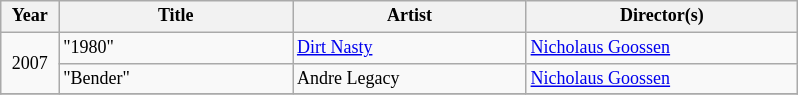<table class="wikitable" style="font-size: 9pt">
<tr>
<th width="33">Year</th>
<th width="150">Title</th>
<th width="150">Artist</th>
<th width="175">Director(s)</th>
</tr>
<tr>
<td align="center" rowspan="2">2007</td>
<td>"1980"</td>
<td><a href='#'>Dirt Nasty</a></td>
<td><a href='#'>Nicholaus Goossen</a></td>
</tr>
<tr>
<td>"Bender"</td>
<td>Andre Legacy</td>
<td><a href='#'>Nicholaus Goossen</a></td>
</tr>
<tr>
</tr>
</table>
